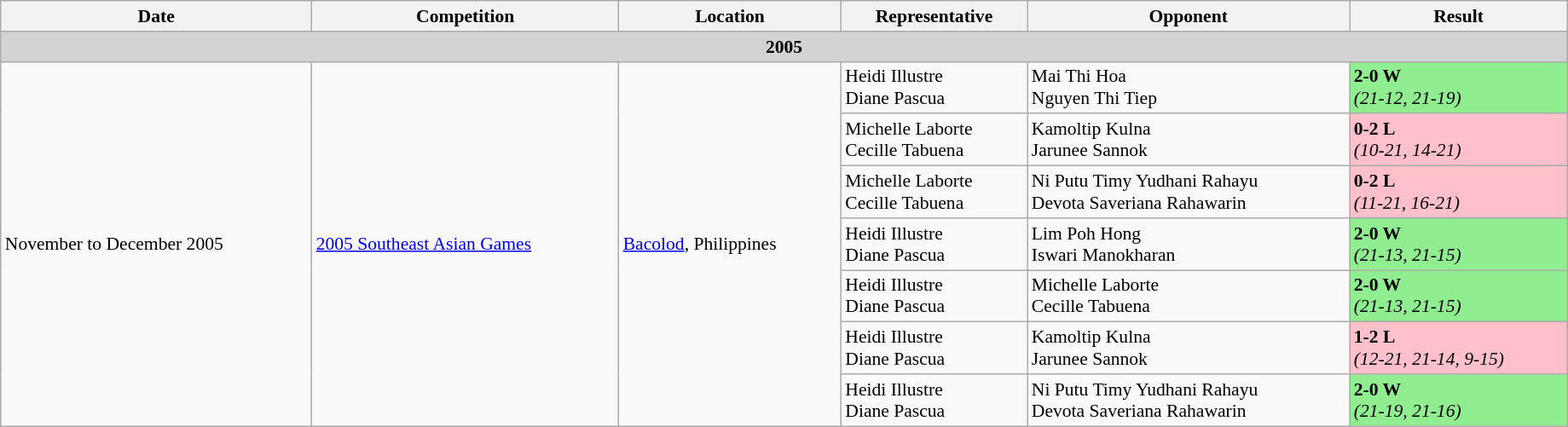<table class="wikitable" style="font-size:90%; width:97%;">
<tr>
<th>Date</th>
<th>Competition</th>
<th>Location</th>
<th>Representative</th>
<th>Opponent</th>
<th>Result</th>
</tr>
<tr>
<td style="text-align: center;" colspan=6 bgcolor="lightgrey"><strong>2005</strong></td>
</tr>
<tr>
<td rowspan=7>November to December 2005</td>
<td rowspan=7><a href='#'>2005 Southeast Asian Games</a></td>
<td rowspan=7> <a href='#'>Bacolod</a>, Philippines</td>
<td> Heidi Illustre <br>  Diane Pascua</td>
<td> Mai Thi Hoa <br>  Nguyen Thi Tiep</td>
<td bgcolor="lightgreen"><strong>2-0 W</strong> <br><em>(21-12, 21-19)</em></td>
</tr>
<tr>
<td> Michelle Laborte <br>  Cecille Tabuena</td>
<td> Kamoltip Kulna <br>  Jarunee Sannok</td>
<td bgcolor="pink"><strong>0-2 L</strong> <br><em>(10-21, 14-21)</em></td>
</tr>
<tr>
<td> Michelle Laborte <br>  Cecille Tabuena</td>
<td> Ni Putu Timy Yudhani Rahayu <br>   Devota Saveriana Rahawarin</td>
<td bgcolor="pink"><strong>0-2 L</strong> <br><em>(11-21, 16-21)</em></td>
</tr>
<tr>
<td> Heidi Illustre <br>  Diane Pascua</td>
<td> Lim Poh Hong <br>   Iswari Manokharan</td>
<td bgcolor="lightgreen"><strong>2-0 W</strong> <br><em>(21-13, 21-15)</em></td>
</tr>
<tr>
<td> Heidi Illustre <br>  Diane Pascua</td>
<td> Michelle Laborte <br>  Cecille Tabuena</td>
<td bgcolor="lightgreen"><strong>2-0 W</strong> <br><em>(21-13, 21-15)</em></td>
</tr>
<tr>
<td> Heidi Illustre <br>  Diane Pascua</td>
<td> Kamoltip Kulna <br>  Jarunee Sannok</td>
<td bgcolor="pink"><strong>1-2 L</strong> <br><em>(12-21, 21-14, 9-15)</em></td>
</tr>
<tr>
<td> Heidi Illustre <br>  Diane Pascua</td>
<td> Ni Putu Timy Yudhani Rahayu <br>   Devota Saveriana Rahawarin</td>
<td bgcolor="lightgreen"><strong>2-0 W</strong> <br><em>(21-19, 21-16)</em></td>
</tr>
</table>
